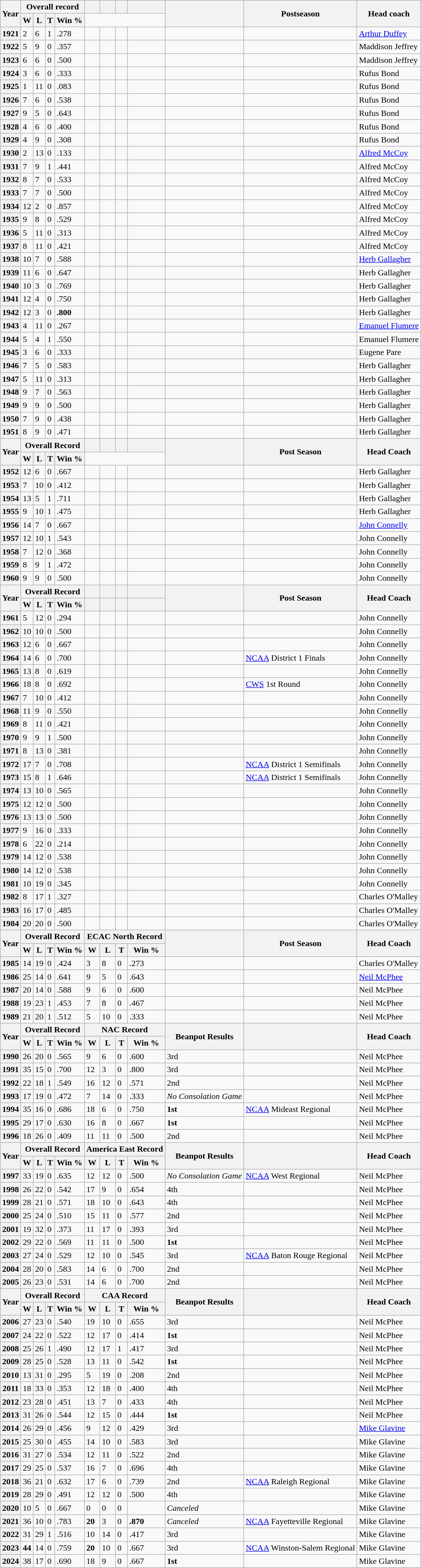<table class="wikitable">
<tr>
<th rowspan="2">Year</th>
<th colspan="4">Overall record</th>
<th></th>
<th></th>
<th></th>
<th></th>
<th rowspan="2"></th>
<th rowspan="2">Postseason</th>
<th rowspan="2">Head coach</th>
</tr>
<tr>
<th>W</th>
<th>L</th>
<th>T</th>
<th>Win %</th>
</tr>
<tr>
<th>1921</th>
<td>2</td>
<td>6</td>
<td>1</td>
<td>.278</td>
<td></td>
<td></td>
<td></td>
<td></td>
<td></td>
<td></td>
<td><a href='#'>Arthur Duffey</a></td>
</tr>
<tr>
<th>1922</th>
<td>5</td>
<td>9</td>
<td>0</td>
<td>.357</td>
<td></td>
<td></td>
<td></td>
<td></td>
<td></td>
<td></td>
<td>Maddison Jeffrey</td>
</tr>
<tr>
<th>1923</th>
<td>6</td>
<td>6</td>
<td>0</td>
<td>.500</td>
<td></td>
<td></td>
<td></td>
<td></td>
<td></td>
<td></td>
<td>Maddison Jeffrey</td>
</tr>
<tr>
<th>1924</th>
<td>3</td>
<td>6</td>
<td>0</td>
<td>.333</td>
<td></td>
<td></td>
<td></td>
<td></td>
<td></td>
<td></td>
<td>Rufus Bond</td>
</tr>
<tr>
<th>1925</th>
<td>1</td>
<td>11</td>
<td>0</td>
<td>.083</td>
<td></td>
<td></td>
<td></td>
<td></td>
<td></td>
<td></td>
<td>Rufus Bond</td>
</tr>
<tr>
<th>1926</th>
<td>7</td>
<td>6</td>
<td>0</td>
<td>.538</td>
<td></td>
<td></td>
<td></td>
<td></td>
<td></td>
<td></td>
<td>Rufus Bond</td>
</tr>
<tr>
<th>1927</th>
<td>9</td>
<td>5</td>
<td>0</td>
<td>.643</td>
<td></td>
<td></td>
<td></td>
<td></td>
<td></td>
<td></td>
<td>Rufus Bond</td>
</tr>
<tr>
<th>1928</th>
<td>4</td>
<td>6</td>
<td>0</td>
<td>.400</td>
<td></td>
<td></td>
<td></td>
<td></td>
<td></td>
<td></td>
<td>Rufus Bond</td>
</tr>
<tr>
<th>1929</th>
<td>4</td>
<td>9</td>
<td>0</td>
<td>.308</td>
<td></td>
<td></td>
<td></td>
<td></td>
<td></td>
<td></td>
<td>Rufus Bond</td>
</tr>
<tr>
<th>1930</th>
<td>2</td>
<td>13</td>
<td>0</td>
<td>.133</td>
<td></td>
<td></td>
<td></td>
<td></td>
<td></td>
<td></td>
<td><a href='#'>Alfred McCoy</a></td>
</tr>
<tr>
<th>1931</th>
<td>7</td>
<td>9</td>
<td>1</td>
<td>.441</td>
<td></td>
<td></td>
<td></td>
<td></td>
<td></td>
<td></td>
<td>Alfred McCoy</td>
</tr>
<tr>
<th>1932</th>
<td>8</td>
<td>7</td>
<td>0</td>
<td>.533</td>
<td></td>
<td></td>
<td></td>
<td></td>
<td></td>
<td></td>
<td>Alfred McCoy</td>
</tr>
<tr>
<th>1933</th>
<td>7</td>
<td>7</td>
<td>0</td>
<td>.500</td>
<td></td>
<td></td>
<td></td>
<td></td>
<td></td>
<td></td>
<td>Alfred McCoy</td>
</tr>
<tr>
<th>1934</th>
<td>12</td>
<td>2</td>
<td>0</td>
<td>.857</td>
<td></td>
<td></td>
<td></td>
<td></td>
<td></td>
<td></td>
<td>Alfred McCoy</td>
</tr>
<tr>
<th>1935</th>
<td>9</td>
<td>8</td>
<td>0</td>
<td>.529</td>
<td></td>
<td></td>
<td></td>
<td></td>
<td></td>
<td></td>
<td>Alfred McCoy</td>
</tr>
<tr>
<th>1936</th>
<td>5</td>
<td>11</td>
<td>0</td>
<td>.313</td>
<td></td>
<td></td>
<td></td>
<td></td>
<td></td>
<td></td>
<td>Alfred McCoy</td>
</tr>
<tr>
<th>1937</th>
<td>8</td>
<td>11</td>
<td>0</td>
<td>.421</td>
<td></td>
<td></td>
<td></td>
<td></td>
<td></td>
<td></td>
<td>Alfred McCoy</td>
</tr>
<tr>
<th>1938</th>
<td>10</td>
<td>7</td>
<td>0</td>
<td>.588</td>
<td></td>
<td></td>
<td></td>
<td></td>
<td></td>
<td></td>
<td><a href='#'>Herb Gallagher</a></td>
</tr>
<tr>
<th>1939</th>
<td>11</td>
<td>6</td>
<td>0</td>
<td>.647</td>
<td></td>
<td></td>
<td></td>
<td></td>
<td></td>
<td></td>
<td>Herb Gallagher</td>
</tr>
<tr>
<th>1940</th>
<td>10</td>
<td>3</td>
<td>0</td>
<td>.769</td>
<td></td>
<td></td>
<td></td>
<td></td>
<td></td>
<td></td>
<td>Herb Gallagher</td>
</tr>
<tr>
<th>1941</th>
<td>12</td>
<td>4</td>
<td>0</td>
<td>.750</td>
<td></td>
<td></td>
<td></td>
<td></td>
<td></td>
<td></td>
<td>Herb Gallagher</td>
</tr>
<tr>
<th>1942</th>
<td>12</td>
<td>3</td>
<td>0</td>
<td><strong>.800</strong></td>
<td></td>
<td></td>
<td></td>
<td></td>
<td></td>
<td></td>
<td>Herb Gallagher</td>
</tr>
<tr>
<th>1943</th>
<td>4</td>
<td>11</td>
<td>0</td>
<td>.267</td>
<td></td>
<td></td>
<td></td>
<td></td>
<td></td>
<td></td>
<td><a href='#'>Emanuel Flumere</a></td>
</tr>
<tr>
<th>1944</th>
<td>5</td>
<td>4</td>
<td>1</td>
<td>.550</td>
<td></td>
<td></td>
<td></td>
<td></td>
<td></td>
<td></td>
<td>Emanuel Flumere</td>
</tr>
<tr>
<th>1945</th>
<td>3</td>
<td>6</td>
<td>0</td>
<td>.333</td>
<td></td>
<td></td>
<td></td>
<td></td>
<td></td>
<td></td>
<td>Eugene Pare</td>
</tr>
<tr>
<th>1946</th>
<td>7</td>
<td>5</td>
<td>0</td>
<td>.583</td>
<td></td>
<td></td>
<td></td>
<td></td>
<td></td>
<td></td>
<td>Herb Gallagher</td>
</tr>
<tr>
<th>1947</th>
<td>5</td>
<td>11</td>
<td>0</td>
<td>.313</td>
<td></td>
<td></td>
<td></td>
<td></td>
<td></td>
<td></td>
<td>Herb Gallagher</td>
</tr>
<tr>
<th>1948</th>
<td>9</td>
<td>7</td>
<td>0</td>
<td>.563</td>
<td></td>
<td></td>
<td></td>
<td></td>
<td></td>
<td></td>
<td>Herb Gallagher</td>
</tr>
<tr>
<th>1949</th>
<td>9</td>
<td>9</td>
<td>0</td>
<td>.500</td>
<td></td>
<td></td>
<td></td>
<td></td>
<td></td>
<td></td>
<td>Herb Gallagher</td>
</tr>
<tr>
<th>1950</th>
<td>7</td>
<td>9</td>
<td>0</td>
<td>.438</td>
<td></td>
<td></td>
<td></td>
<td></td>
<td></td>
<td></td>
<td>Herb Gallagher</td>
</tr>
<tr>
<th>1951</th>
<td>8</td>
<td>9</td>
<td>0</td>
<td>.471</td>
<td></td>
<td></td>
<td></td>
<td></td>
<td></td>
<td></td>
<td>Herb Gallagher</td>
</tr>
<tr>
<th rowspan="2">Year</th>
<th colspan="4">Overall Record</th>
<th></th>
<th></th>
<th></th>
<th></th>
<th rowspan="2"></th>
<th rowspan="2">Post Season</th>
<th rowspan="2">Head Coach</th>
</tr>
<tr>
<th>W</th>
<th>L</th>
<th>T</th>
<th>Win %</th>
</tr>
<tr>
<th>1952</th>
<td>12</td>
<td>6</td>
<td>0</td>
<td>.667</td>
<td></td>
<td></td>
<td></td>
<td></td>
<td></td>
<td></td>
<td>Herb Gallagher</td>
</tr>
<tr>
<th>1953</th>
<td>7</td>
<td>10</td>
<td>0</td>
<td>.412</td>
<td></td>
<td></td>
<td></td>
<td></td>
<td></td>
<td></td>
<td>Herb Gallagher</td>
</tr>
<tr>
<th>1954</th>
<td>13</td>
<td>5</td>
<td>1</td>
<td>.711</td>
<td></td>
<td></td>
<td></td>
<td></td>
<td></td>
<td></td>
<td>Herb Gallagher</td>
</tr>
<tr>
<th>1955</th>
<td>9</td>
<td>10</td>
<td>1</td>
<td>.475</td>
<td></td>
<td></td>
<td></td>
<td></td>
<td></td>
<td></td>
<td>Herb Gallagher</td>
</tr>
<tr>
<th>1956</th>
<td>14</td>
<td>7</td>
<td>0</td>
<td>.667</td>
<td></td>
<td></td>
<td></td>
<td></td>
<td></td>
<td></td>
<td><a href='#'>John Connelly</a></td>
</tr>
<tr>
<th>1957</th>
<td>12</td>
<td>10</td>
<td>1</td>
<td>.543</td>
<td></td>
<td></td>
<td></td>
<td></td>
<td></td>
<td></td>
<td>John Connelly</td>
</tr>
<tr>
<th>1958</th>
<td>7</td>
<td>12</td>
<td>0</td>
<td>.368</td>
<td></td>
<td></td>
<td></td>
<td></td>
<td></td>
<td></td>
<td>John Connelly</td>
</tr>
<tr>
<th>1959</th>
<td>8</td>
<td>9</td>
<td>1</td>
<td>.472</td>
<td></td>
<td></td>
<td></td>
<td></td>
<td></td>
<td></td>
<td>John Connelly</td>
</tr>
<tr>
<th>1960</th>
<td>9</td>
<td>9</td>
<td>0</td>
<td>.500</td>
<td></td>
<td></td>
<td></td>
<td></td>
<td></td>
<td></td>
<td>John Connelly</td>
</tr>
<tr>
<th rowspan="2">Year</th>
<th colspan="4">Overall Record</th>
<th></th>
<th></th>
<th></th>
<th></th>
<th rowspan="2"></th>
<th rowspan="2">Post Season</th>
<th rowspan="2">Head Coach</th>
</tr>
<tr>
<th>W</th>
<th>L</th>
<th>T</th>
<th>Win %</th>
<th></th>
<th></th>
<th></th>
<th></th>
</tr>
<tr>
<th>1961</th>
<td>5</td>
<td>12</td>
<td>0</td>
<td>.294</td>
<td></td>
<td></td>
<td></td>
<td></td>
<td></td>
<td></td>
<td>John Connelly</td>
</tr>
<tr>
<th>1962</th>
<td>10</td>
<td>10</td>
<td>0</td>
<td>.500</td>
<td></td>
<td></td>
<td></td>
<td></td>
<td></td>
<td></td>
<td>John Connelly</td>
</tr>
<tr>
<th>1963</th>
<td>12</td>
<td>6</td>
<td>0</td>
<td>.667</td>
<td></td>
<td></td>
<td></td>
<td></td>
<td></td>
<td></td>
<td>John Connelly</td>
</tr>
<tr>
<th>1964</th>
<td>14</td>
<td>6</td>
<td>0</td>
<td>.700</td>
<td></td>
<td></td>
<td></td>
<td></td>
<td></td>
<td><a href='#'>NCAA</a> District 1 Finals</td>
<td>John Connelly</td>
</tr>
<tr>
<th>1965</th>
<td>13</td>
<td>8</td>
<td>0</td>
<td>.619</td>
<td></td>
<td></td>
<td></td>
<td></td>
<td></td>
<td></td>
<td>John Connelly</td>
</tr>
<tr>
<th>1966</th>
<td>18</td>
<td>8</td>
<td>0</td>
<td>.692</td>
<td></td>
<td></td>
<td></td>
<td></td>
<td></td>
<td><a href='#'>CWS</a> 1st Round</td>
<td>John Connelly</td>
</tr>
<tr>
<th>1967</th>
<td>7</td>
<td>10</td>
<td>0</td>
<td>.412</td>
<td></td>
<td></td>
<td></td>
<td></td>
<td></td>
<td></td>
<td>John Connelly</td>
</tr>
<tr>
<th>1968</th>
<td>11</td>
<td>9</td>
<td>0</td>
<td>.550</td>
<td></td>
<td></td>
<td></td>
<td></td>
<td></td>
<td></td>
<td>John Connelly</td>
</tr>
<tr>
<th>1969</th>
<td>8</td>
<td>11</td>
<td>0</td>
<td>.421</td>
<td></td>
<td></td>
<td></td>
<td></td>
<td></td>
<td></td>
<td>John Connelly</td>
</tr>
<tr>
<th>1970</th>
<td>9</td>
<td>9</td>
<td>1</td>
<td>.500</td>
<td></td>
<td></td>
<td></td>
<td></td>
<td></td>
<td></td>
<td>John Connelly</td>
</tr>
<tr>
<th>1971</th>
<td>8</td>
<td>13</td>
<td>0</td>
<td>.381</td>
<td></td>
<td></td>
<td></td>
<td></td>
<td></td>
<td></td>
<td>John Connelly</td>
</tr>
<tr>
<th>1972</th>
<td>17</td>
<td>7</td>
<td>0</td>
<td>.708</td>
<td></td>
<td></td>
<td></td>
<td></td>
<td></td>
<td><a href='#'>NCAA</a> District 1 Semifinals</td>
<td>John Connelly</td>
</tr>
<tr>
<th>1973</th>
<td>15</td>
<td>8</td>
<td>1</td>
<td>.646</td>
<td></td>
<td></td>
<td></td>
<td></td>
<td></td>
<td><a href='#'>NCAA</a> District 1 Semifinals</td>
<td>John Connelly</td>
</tr>
<tr>
<th>1974</th>
<td>13</td>
<td>10</td>
<td>0</td>
<td>.565</td>
<td></td>
<td></td>
<td></td>
<td></td>
<td></td>
<td></td>
<td>John Connelly</td>
</tr>
<tr>
<th>1975</th>
<td>12</td>
<td>12</td>
<td>0</td>
<td>.500</td>
<td></td>
<td></td>
<td></td>
<td></td>
<td></td>
<td></td>
<td>John Connelly</td>
</tr>
<tr>
<th>1976</th>
<td>13</td>
<td>13</td>
<td>0</td>
<td>.500</td>
<td></td>
<td></td>
<td></td>
<td></td>
<td></td>
<td></td>
<td>John Connelly</td>
</tr>
<tr>
<th>1977</th>
<td>9</td>
<td>16</td>
<td>0</td>
<td>.333</td>
<td></td>
<td></td>
<td></td>
<td></td>
<td></td>
<td></td>
<td>John Connelly</td>
</tr>
<tr>
<th>1978</th>
<td>6</td>
<td>22</td>
<td>0</td>
<td>.214</td>
<td></td>
<td></td>
<td></td>
<td></td>
<td></td>
<td></td>
<td>John Connelly</td>
</tr>
<tr>
<th>1979</th>
<td>14</td>
<td>12</td>
<td>0</td>
<td>.538</td>
<td></td>
<td></td>
<td></td>
<td></td>
<td></td>
<td></td>
<td>John Connelly</td>
</tr>
<tr>
<th>1980</th>
<td>14</td>
<td>12</td>
<td>0</td>
<td>.538</td>
<td></td>
<td></td>
<td></td>
<td></td>
<td></td>
<td></td>
<td>John Connelly</td>
</tr>
<tr>
<th>1981</th>
<td>10</td>
<td>19</td>
<td>0</td>
<td>.345</td>
<td></td>
<td></td>
<td></td>
<td></td>
<td></td>
<td></td>
<td>John Connelly</td>
</tr>
<tr>
<th>1982</th>
<td>8</td>
<td>17</td>
<td>1</td>
<td>.327</td>
<td></td>
<td></td>
<td></td>
<td></td>
<td></td>
<td></td>
<td>Charles O'Malley</td>
</tr>
<tr>
<th>1983</th>
<td>16</td>
<td>17</td>
<td>0</td>
<td>.485</td>
<td></td>
<td></td>
<td></td>
<td></td>
<td></td>
<td></td>
<td>Charles O'Malley</td>
</tr>
<tr>
<th>1984</th>
<td>20</td>
<td>20</td>
<td>0</td>
<td>.500</td>
<td></td>
<td></td>
<td></td>
<td></td>
<td></td>
<td></td>
<td>Charles O'Malley</td>
</tr>
<tr>
<th rowspan="2">Year</th>
<th colspan="4">Overall Record</th>
<th colspan="4">ECAC North Record</th>
<th rowspan="2"></th>
<th rowspan="2">Post Season</th>
<th rowspan="2">Head Coach</th>
</tr>
<tr>
<th>W</th>
<th>L</th>
<th>T</th>
<th>Win %</th>
<th>W</th>
<th>L</th>
<th>T</th>
<th>Win %</th>
</tr>
<tr>
<th>1985</th>
<td>14</td>
<td>19</td>
<td>0</td>
<td>.424</td>
<td>3</td>
<td>8</td>
<td>0</td>
<td>.273</td>
<td></td>
<td></td>
<td>Charles O'Malley</td>
</tr>
<tr>
<th>1986</th>
<td>25</td>
<td>14</td>
<td>0</td>
<td>.641</td>
<td>9</td>
<td>5</td>
<td>0</td>
<td>.643</td>
<td></td>
<td></td>
<td><a href='#'>Neil McPhee</a></td>
</tr>
<tr>
<th>1987</th>
<td>20</td>
<td>14</td>
<td>0</td>
<td>.588</td>
<td>9</td>
<td>6</td>
<td>0</td>
<td>.600</td>
<td></td>
<td></td>
<td>Neil McPhee</td>
</tr>
<tr>
<th>1988</th>
<td>19</td>
<td>23</td>
<td>1</td>
<td>.453</td>
<td>7</td>
<td>8</td>
<td>0</td>
<td>.467</td>
<td></td>
<td></td>
<td>Neil McPhee</td>
</tr>
<tr>
<th>1989</th>
<td>21</td>
<td>20</td>
<td>1</td>
<td>.512</td>
<td>5</td>
<td>10</td>
<td>0</td>
<td>.333</td>
<td></td>
<td></td>
<td>Neil McPhee</td>
</tr>
<tr>
<th rowspan="2">Year</th>
<th colspan="4">Overall Record</th>
<th colspan="4">NAC Record</th>
<th rowspan="2">Beanpot Results</th>
<th rowspan="2"></th>
<th rowspan="2">Head Coach</th>
</tr>
<tr>
<th>W</th>
<th>L</th>
<th>T</th>
<th>Win %</th>
<th>W</th>
<th>L</th>
<th>T</th>
<th>Win %</th>
</tr>
<tr>
<th>1990</th>
<td>26</td>
<td>20</td>
<td>0</td>
<td>.565</td>
<td>9</td>
<td>6</td>
<td>0</td>
<td>.600</td>
<td>3rd</td>
<td></td>
<td>Neil McPhee</td>
</tr>
<tr>
<th>1991</th>
<td>35</td>
<td>15</td>
<td>0</td>
<td>.700</td>
<td>12</td>
<td>3</td>
<td>0</td>
<td>.800</td>
<td>3rd</td>
<td></td>
<td>Neil McPhee</td>
</tr>
<tr>
<th>1992</th>
<td>22</td>
<td>18</td>
<td>1</td>
<td>.549</td>
<td>16</td>
<td>12</td>
<td>0</td>
<td>.571</td>
<td>2nd</td>
<td></td>
<td>Neil McPhee</td>
</tr>
<tr>
<th>1993</th>
<td>17</td>
<td>19</td>
<td>0</td>
<td>.472</td>
<td>7</td>
<td>14</td>
<td>0</td>
<td>.333</td>
<td><em>No Consolation Game</em></td>
<td></td>
<td>Neil McPhee</td>
</tr>
<tr>
<th>1994</th>
<td>35</td>
<td>16</td>
<td>0</td>
<td>.686</td>
<td>18</td>
<td>6</td>
<td>0</td>
<td>.750</td>
<td><strong>1st</strong></td>
<td><a href='#'>NCAA</a> Mideast Regional</td>
<td>Neil McPhee</td>
</tr>
<tr>
<th>1995</th>
<td>29</td>
<td>17</td>
<td>0</td>
<td>.630</td>
<td>16</td>
<td>8</td>
<td>0</td>
<td>.667</td>
<td><strong>1st</strong></td>
<td></td>
<td>Neil McPhee</td>
</tr>
<tr>
<th>1996</th>
<td>18</td>
<td>26</td>
<td>0</td>
<td>.409</td>
<td>11</td>
<td>11</td>
<td>0</td>
<td>.500</td>
<td>2nd</td>
<td></td>
<td>Neil McPhee</td>
</tr>
<tr>
<th rowspan="2">Year</th>
<th colspan="4">Overall Record</th>
<th colspan="4">America East Record</th>
<th rowspan="2">Beanpot Results</th>
<th rowspan="2"></th>
<th rowspan="2">Head Coach</th>
</tr>
<tr>
<th>W</th>
<th>L</th>
<th>T</th>
<th>Win %</th>
<th>W</th>
<th>L</th>
<th>T</th>
<th>Win %</th>
</tr>
<tr>
<th>1997</th>
<td>33</td>
<td>19</td>
<td>0</td>
<td>.635</td>
<td>12</td>
<td>12</td>
<td>0</td>
<td>.500</td>
<td><em>No Consolation Game</em></td>
<td><a href='#'>NCAA</a> West Regional</td>
<td>Neil McPhee</td>
</tr>
<tr>
<th>1998</th>
<td>26</td>
<td>22</td>
<td>0</td>
<td>.542</td>
<td>17</td>
<td>9</td>
<td>0</td>
<td>.654</td>
<td>4th</td>
<td></td>
<td>Neil McPhee</td>
</tr>
<tr>
<th>1999</th>
<td>28</td>
<td>21</td>
<td>0</td>
<td>.571</td>
<td>18</td>
<td>10</td>
<td>0</td>
<td>.643</td>
<td>4th</td>
<td></td>
<td>Neil McPhee</td>
</tr>
<tr>
<th>2000</th>
<td>25</td>
<td>24</td>
<td>0</td>
<td>.510</td>
<td>15</td>
<td>11</td>
<td>0</td>
<td>.577</td>
<td>2nd</td>
<td></td>
<td>Neil McPhee</td>
</tr>
<tr>
<th>2001</th>
<td>19</td>
<td>32</td>
<td>0</td>
<td>.373</td>
<td>11</td>
<td>17</td>
<td>0</td>
<td>.393</td>
<td>3rd</td>
<td></td>
<td>Neil McPhee</td>
</tr>
<tr>
<th>2002</th>
<td>29</td>
<td>22</td>
<td>0</td>
<td>.569</td>
<td>11</td>
<td>11</td>
<td>0</td>
<td>.500</td>
<td><strong>1st</strong></td>
<td></td>
<td>Neil McPhee</td>
</tr>
<tr>
<th>2003</th>
<td>27</td>
<td>24</td>
<td>0</td>
<td>.529</td>
<td>12</td>
<td>10</td>
<td>0</td>
<td>.545</td>
<td>3rd</td>
<td><a href='#'>NCAA</a> Baton Rouge Regional</td>
<td>Neil McPhee</td>
</tr>
<tr>
<th>2004</th>
<td>28</td>
<td>20</td>
<td>0</td>
<td>.583</td>
<td>14</td>
<td>6</td>
<td>0</td>
<td>.700</td>
<td>2nd</td>
<td></td>
<td>Neil McPhee</td>
</tr>
<tr>
<th>2005</th>
<td>26</td>
<td>23</td>
<td>0</td>
<td>.531</td>
<td>14</td>
<td>6</td>
<td>0</td>
<td>.700</td>
<td>2nd</td>
<td></td>
<td>Neil McPhee</td>
</tr>
<tr>
<th rowspan="2">Year</th>
<th colspan="4">Overall Record</th>
<th colspan="4">CAA Record</th>
<th rowspan="2">Beanpot Results</th>
<th rowspan="2"></th>
<th rowspan="2">Head Coach</th>
</tr>
<tr>
<th>W</th>
<th>L</th>
<th>T</th>
<th>Win %</th>
<th>W</th>
<th>L</th>
<th>T</th>
<th>Win %</th>
</tr>
<tr>
<th>2006</th>
<td>27</td>
<td>23</td>
<td>0</td>
<td>.540</td>
<td>19</td>
<td>10</td>
<td>0</td>
<td>.655</td>
<td>3rd</td>
<td></td>
<td>Neil McPhee</td>
</tr>
<tr>
<th>2007</th>
<td>24</td>
<td>22</td>
<td>0</td>
<td>.522</td>
<td>12</td>
<td>17</td>
<td>0</td>
<td>.414</td>
<td><strong>1st</strong></td>
<td></td>
<td>Neil McPhee</td>
</tr>
<tr>
<th>2008</th>
<td>25</td>
<td>26</td>
<td>1</td>
<td>.490</td>
<td>12</td>
<td>17</td>
<td>1</td>
<td>.417</td>
<td>3rd</td>
<td></td>
<td>Neil McPhee</td>
</tr>
<tr>
<th>2009</th>
<td>28</td>
<td>25</td>
<td>0</td>
<td>.528</td>
<td>13</td>
<td>11</td>
<td>0</td>
<td>.542</td>
<td><strong>1st</strong></td>
<td></td>
<td>Neil McPhee</td>
</tr>
<tr>
<th>2010</th>
<td>13</td>
<td>31</td>
<td>0</td>
<td>.295</td>
<td>5</td>
<td>19</td>
<td>0</td>
<td>.208</td>
<td>2nd</td>
<td></td>
<td>Neil McPhee</td>
</tr>
<tr>
<th>2011</th>
<td>18</td>
<td>33</td>
<td>0</td>
<td>.353</td>
<td>12</td>
<td>18</td>
<td>0</td>
<td>.400</td>
<td>4th</td>
<td></td>
<td>Neil McPhee</td>
</tr>
<tr>
<th>2012</th>
<td>23</td>
<td>28</td>
<td>0</td>
<td>.451</td>
<td>13</td>
<td>7</td>
<td>0</td>
<td>.433</td>
<td>4th</td>
<td></td>
<td>Neil McPhee</td>
</tr>
<tr>
<th>2013</th>
<td>31</td>
<td>26</td>
<td>0</td>
<td>.544</td>
<td>12</td>
<td>15</td>
<td>0</td>
<td>.444</td>
<td><strong>1st</strong></td>
<td></td>
<td>Neil McPhee</td>
</tr>
<tr>
<th>2014</th>
<td>26</td>
<td>29</td>
<td>0</td>
<td>.456</td>
<td>9</td>
<td>12</td>
<td>0</td>
<td>.429</td>
<td>3rd</td>
<td></td>
<td><a href='#'>Mike Glavine</a></td>
</tr>
<tr>
<th>2015</th>
<td>25</td>
<td>30</td>
<td>0</td>
<td>.455</td>
<td>14</td>
<td>10</td>
<td>0</td>
<td>.583</td>
<td>3rd</td>
<td></td>
<td>Mike Glavine</td>
</tr>
<tr>
<th>2016</th>
<td>31</td>
<td>27</td>
<td>0</td>
<td>.534</td>
<td>12</td>
<td>11</td>
<td>0</td>
<td>.522</td>
<td>2nd</td>
<td></td>
<td>Mike Glavine</td>
</tr>
<tr>
<th>2017</th>
<td>29</td>
<td>25</td>
<td>0</td>
<td>.537</td>
<td>16</td>
<td>7</td>
<td>0</td>
<td>.696</td>
<td>4th</td>
<td></td>
<td>Mike Glavine</td>
</tr>
<tr>
<th>2018</th>
<td>36</td>
<td>21</td>
<td>0</td>
<td>.632</td>
<td>17</td>
<td>6</td>
<td>0</td>
<td>.739</td>
<td>2nd</td>
<td><a href='#'>NCAA</a> Raleigh Regional</td>
<td>Mike Glavine</td>
</tr>
<tr>
<th>2019</th>
<td>28</td>
<td>29</td>
<td>0</td>
<td>.491</td>
<td>12</td>
<td>12</td>
<td>0</td>
<td>.500</td>
<td>4th</td>
<td></td>
<td>Mike Glavine</td>
</tr>
<tr>
<th>2020</th>
<td>10</td>
<td>5</td>
<td>0</td>
<td>.667</td>
<td>0</td>
<td>0</td>
<td>0</td>
<td></td>
<td><em>Canceled</em></td>
<td></td>
<td>Mike Glavine</td>
</tr>
<tr>
<th>2021</th>
<td>36</td>
<td>10</td>
<td>0</td>
<td>.783</td>
<td><strong>20</strong></td>
<td>3</td>
<td>0</td>
<td><strong>.870</strong></td>
<td><em>Canceled</em></td>
<td><a href='#'>NCAA</a> Fayetteville Regional</td>
<td>Mike Glavine</td>
</tr>
<tr>
<th>2022</th>
<td>31</td>
<td>29</td>
<td>1</td>
<td>.516</td>
<td>10</td>
<td>14</td>
<td>0</td>
<td>.417</td>
<td>3rd</td>
<td></td>
<td>Mike Glavine</td>
</tr>
<tr>
<th>2023</th>
<td><strong>44</strong></td>
<td>14</td>
<td>0</td>
<td>.759</td>
<td><strong>20</strong></td>
<td>10</td>
<td>0</td>
<td>.667</td>
<td>3rd</td>
<td><a href='#'>NCAA</a> Winston-Salem Regional</td>
<td>Mike Glavine</td>
</tr>
<tr>
<th>2024</th>
<td>38</td>
<td>17</td>
<td>0</td>
<td>.690</td>
<td>18</td>
<td>9</td>
<td>0</td>
<td>.667</td>
<td><strong>1st</strong></td>
<td></td>
<td>Mike Glavine</td>
</tr>
</table>
